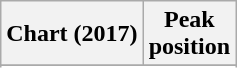<table class="wikitable sortable plainrowheaders" style="text-align:center">
<tr>
<th scope="col">Chart (2017)</th>
<th scope="col">Peak<br>position</th>
</tr>
<tr>
</tr>
<tr>
</tr>
<tr>
</tr>
<tr>
</tr>
<tr>
</tr>
<tr>
</tr>
<tr>
</tr>
<tr>
</tr>
<tr>
</tr>
<tr>
</tr>
<tr>
</tr>
<tr>
</tr>
<tr>
</tr>
<tr>
</tr>
<tr>
</tr>
<tr>
</tr>
</table>
